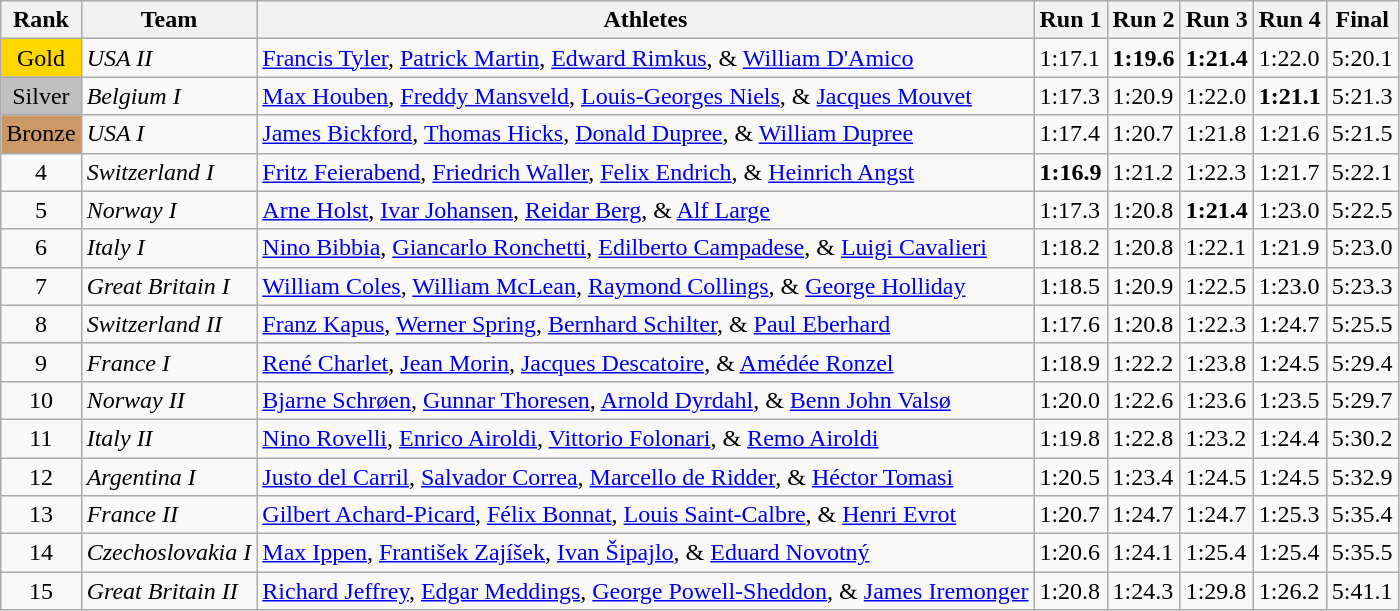<table class="wikitable">
<tr>
<th>Rank</th>
<th>Team</th>
<th>Athletes</th>
<th>Run 1</th>
<th>Run 2</th>
<th>Run 3</th>
<th>Run 4</th>
<th>Final</th>
</tr>
<tr>
<td bgcolor='gold' align='center'>Gold</td>
<td> <em>USA II</em></td>
<td><a href='#'>Francis Tyler</a>, <a href='#'>Patrick Martin</a>, <a href='#'>Edward Rimkus</a>, & <a href='#'>William D'Amico</a></td>
<td>1:17.1</td>
<td><strong>1:19.6</strong></td>
<td><strong>1:21.4</strong></td>
<td>1:22.0</td>
<td>5:20.1</td>
</tr>
<tr>
<td bgcolor='silver' align='center'>Silver</td>
<td> <em>Belgium I</em></td>
<td><a href='#'>Max Houben</a>, <a href='#'>Freddy Mansveld</a>, <a href='#'>Louis-Georges Niels</a>, & <a href='#'>Jacques Mouvet</a></td>
<td>1:17.3</td>
<td>1:20.9</td>
<td>1:22.0</td>
<td><strong>1:21.1</strong></td>
<td>5:21.3</td>
</tr>
<tr>
<td bgcolor='#CC9966' align='center'>Bronze</td>
<td> <em>USA I</em></td>
<td><a href='#'>James Bickford</a>, <a href='#'>Thomas Hicks</a>, <a href='#'>Donald Dupree</a>, & <a href='#'>William Dupree</a></td>
<td>1:17.4</td>
<td>1:20.7</td>
<td>1:21.8</td>
<td>1:21.6</td>
<td>5:21.5</td>
</tr>
<tr>
<td align='center'>4</td>
<td> <em>Switzerland I</em></td>
<td><a href='#'>Fritz Feierabend</a>, <a href='#'>Friedrich Waller</a>, <a href='#'>Felix Endrich</a>, & <a href='#'>Heinrich Angst</a></td>
<td><strong>1:16.9</strong></td>
<td>1:21.2</td>
<td>1:22.3</td>
<td>1:21.7</td>
<td>5:22.1</td>
</tr>
<tr>
<td align='center'>5</td>
<td> <em>Norway I</em></td>
<td><a href='#'>Arne Holst</a>, <a href='#'>Ivar Johansen</a>, <a href='#'>Reidar Berg</a>, & <a href='#'>Alf Large</a></td>
<td>1:17.3</td>
<td>1:20.8</td>
<td><strong>1:21.4</strong></td>
<td>1:23.0</td>
<td>5:22.5</td>
</tr>
<tr>
<td align='center'>6</td>
<td> <em>Italy I</em></td>
<td><a href='#'>Nino Bibbia</a>, <a href='#'>Giancarlo Ronchetti</a>, <a href='#'>Edilberto Campadese</a>, & <a href='#'>Luigi Cavalieri</a></td>
<td>1:18.2</td>
<td>1:20.8</td>
<td>1:22.1</td>
<td>1:21.9</td>
<td>5:23.0</td>
</tr>
<tr>
<td align='center'>7</td>
<td> <em>Great Britain I</em></td>
<td><a href='#'>William Coles</a>, <a href='#'>William McLean</a>, <a href='#'>Raymond Collings</a>, & <a href='#'>George Holliday</a></td>
<td>1:18.5</td>
<td>1:20.9</td>
<td>1:22.5</td>
<td>1:23.0</td>
<td>5:23.3</td>
</tr>
<tr>
<td align='center'>8</td>
<td> <em>Switzerland II</em></td>
<td><a href='#'>Franz Kapus</a>, <a href='#'>Werner Spring</a>, <a href='#'>Bernhard Schilter</a>, & <a href='#'>Paul Eberhard</a></td>
<td>1:17.6</td>
<td>1:20.8</td>
<td>1:22.3</td>
<td>1:24.7</td>
<td>5:25.5</td>
</tr>
<tr>
<td align='center'>9</td>
<td> <em>France I</em></td>
<td><a href='#'>René Charlet</a>, <a href='#'>Jean Morin</a>, <a href='#'>Jacques Descatoire</a>, & <a href='#'>Amédée Ronzel</a></td>
<td>1:18.9</td>
<td>1:22.2</td>
<td>1:23.8</td>
<td>1:24.5</td>
<td>5:29.4</td>
</tr>
<tr>
<td align='center'>10</td>
<td> <em>Norway II</em></td>
<td><a href='#'>Bjarne Schrøen</a>, <a href='#'>Gunnar Thoresen</a>, <a href='#'>Arnold Dyrdahl</a>, & <a href='#'>Benn John Valsø</a></td>
<td>1:20.0</td>
<td>1:22.6</td>
<td>1:23.6</td>
<td>1:23.5</td>
<td>5:29.7</td>
</tr>
<tr>
<td align='center'>11</td>
<td> <em>Italy II</em></td>
<td><a href='#'>Nino Rovelli</a>, <a href='#'>Enrico Airoldi</a>, <a href='#'>Vittorio Folonari</a>, & <a href='#'>Remo Airoldi</a></td>
<td>1:19.8</td>
<td>1:22.8</td>
<td>1:23.2</td>
<td>1:24.4</td>
<td>5:30.2</td>
</tr>
<tr>
<td align='center'>12</td>
<td> <em>Argentina I</em></td>
<td><a href='#'>Justo del Carril</a>, <a href='#'>Salvador Correa</a>, <a href='#'>Marcello de Ridder</a>, & <a href='#'>Héctor Tomasi</a></td>
<td>1:20.5</td>
<td>1:23.4</td>
<td>1:24.5</td>
<td>1:24.5</td>
<td>5:32.9</td>
</tr>
<tr>
<td align='center'>13</td>
<td> <em>France II</em></td>
<td><a href='#'>Gilbert Achard-Picard</a>, <a href='#'>Félix Bonnat</a>, <a href='#'>Louis Saint-Calbre</a>, & <a href='#'>Henri Evrot</a></td>
<td>1:20.7</td>
<td>1:24.7</td>
<td>1:24.7</td>
<td>1:25.3</td>
<td>5:35.4</td>
</tr>
<tr>
<td align='center'>14</td>
<td> <em>Czechoslovakia I</em></td>
<td><a href='#'>Max Ippen</a>, <a href='#'>František Zajíšek</a>, <a href='#'>Ivan Šipajlo</a>, & <a href='#'>Eduard Novotný</a></td>
<td>1:20.6</td>
<td>1:24.1</td>
<td>1:25.4</td>
<td>1:25.4</td>
<td>5:35.5</td>
</tr>
<tr>
<td align='center'>15</td>
<td> <em>Great Britain II</em></td>
<td><a href='#'>Richard Jeffrey</a>, <a href='#'>Edgar Meddings</a>, <a href='#'>George Powell-Sheddon</a>, & <a href='#'>James Iremonger</a></td>
<td>1:20.8</td>
<td>1:24.3</td>
<td>1:29.8</td>
<td>1:26.2</td>
<td>5:41.1</td>
</tr>
</table>
